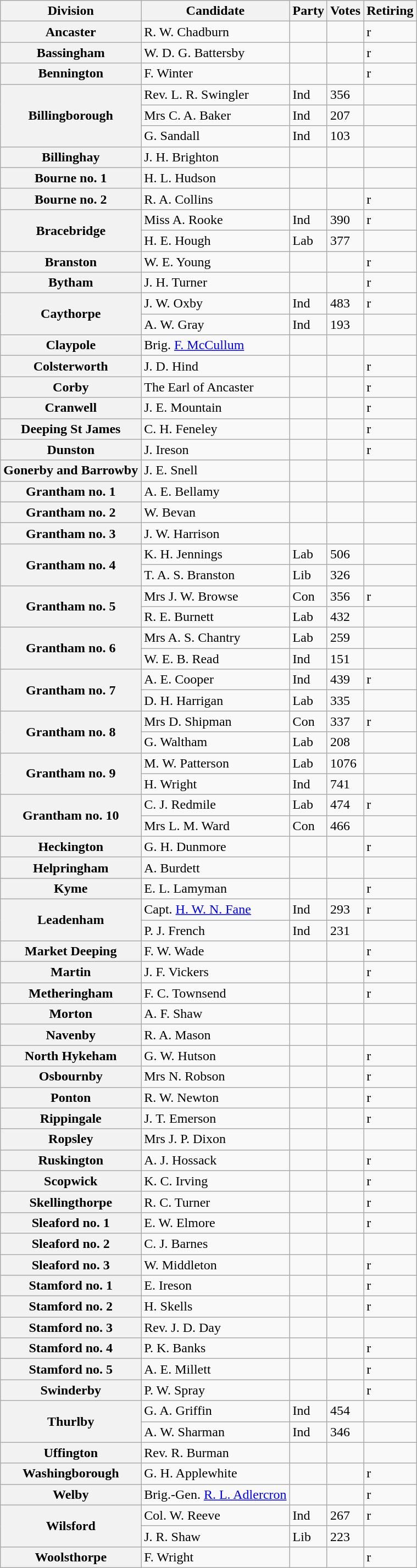<table class="wikitable">
<tr>
<th>Division</th>
<th>Candidate</th>
<th>Party</th>
<th>Votes</th>
<th>Retiring</th>
</tr>
<tr>
<th>Ancaster</th>
<td>R. W. Chadburn</td>
<td></td>
<td></td>
<td>r</td>
</tr>
<tr>
<th>Bassingham</th>
<td>W. D. G. Battersby</td>
<td></td>
<td></td>
<td>r</td>
</tr>
<tr>
<th>Bennington</th>
<td>F. Winter</td>
<td></td>
<td></td>
<td>r</td>
</tr>
<tr>
<th rowspan="3">Billingborough</th>
<td>Rev. L. R. Swingler</td>
<td>Ind</td>
<td>356</td>
<td></td>
</tr>
<tr>
<td>Mrs C. A. Baker</td>
<td>Ind</td>
<td>207</td>
<td></td>
</tr>
<tr>
<td>G. Sandall</td>
<td>Ind</td>
<td>103</td>
<td></td>
</tr>
<tr>
<th>Billinghay</th>
<td>J. H. Brighton</td>
<td></td>
<td></td>
<td></td>
</tr>
<tr>
<th>Bourne no. 1</th>
<td>H. L. Hudson</td>
<td></td>
<td></td>
<td></td>
</tr>
<tr>
<th>Bourne no. 2</th>
<td>R. A. Collins</td>
<td></td>
<td></td>
<td>r</td>
</tr>
<tr>
<th rowspan="2">Bracebridge</th>
<td>Miss A. Rooke</td>
<td>Ind</td>
<td>390</td>
<td>r</td>
</tr>
<tr>
<td>H. E. Hough</td>
<td>Lab</td>
<td>377</td>
<td></td>
</tr>
<tr>
<th>Branston</th>
<td>W. E. Young</td>
<td></td>
<td></td>
<td>r</td>
</tr>
<tr>
<th>Bytham</th>
<td>J. H. Turner</td>
<td></td>
<td></td>
<td>r</td>
</tr>
<tr>
<th rowspan="2">Caythorpe</th>
<td>J. W. Oxby</td>
<td>Ind</td>
<td>483</td>
<td>r</td>
</tr>
<tr>
<td>A. W. Gray</td>
<td>Ind</td>
<td>193</td>
<td></td>
</tr>
<tr>
<th>Claypole</th>
<td>Brig. <a href='#'>F. McCullum</a></td>
<td></td>
<td></td>
<td></td>
</tr>
<tr>
<th>Colsterworth</th>
<td>J. D. Hind</td>
<td></td>
<td></td>
<td>r</td>
</tr>
<tr>
<th>Corby</th>
<td>The Earl of Ancaster</td>
<td></td>
<td></td>
<td>r</td>
</tr>
<tr>
<th>Cranwell</th>
<td>J. E. Mountain</td>
<td></td>
<td></td>
<td>r</td>
</tr>
<tr>
<th>Deeping St James</th>
<td>C. H. Feneley</td>
<td></td>
<td></td>
<td>r</td>
</tr>
<tr>
<th>Dunston</th>
<td>J. Ireson</td>
<td></td>
<td></td>
<td>r</td>
</tr>
<tr>
<th>Gonerby and Barrowby</th>
<td>J. E. Snell</td>
<td></td>
<td></td>
<td></td>
</tr>
<tr>
<th>Grantham no. 1</th>
<td>A. E. Bellamy</td>
<td></td>
<td></td>
<td></td>
</tr>
<tr>
<th>Grantham no. 2</th>
<td>W. Bevan</td>
<td></td>
<td></td>
<td></td>
</tr>
<tr>
<th>Grantham no. 3</th>
<td>J. W. Harrison</td>
<td></td>
<td></td>
<td></td>
</tr>
<tr>
<th rowspan="2">Grantham no. 4</th>
<td>K. H. Jennings</td>
<td>Lab</td>
<td>506</td>
<td></td>
</tr>
<tr>
<td>T. A. S. Branston</td>
<td>Lib</td>
<td>326</td>
<td></td>
</tr>
<tr>
<th rowspan="2">Grantham no. 5</th>
<td>Mrs J. W. Browse</td>
<td>Con</td>
<td>356</td>
<td>r</td>
</tr>
<tr>
<td>R. E. Burnett</td>
<td>Lab</td>
<td>432</td>
<td></td>
</tr>
<tr>
<th rowspan="2">Grantham no. 6</th>
<td>Mrs A. S. Chantry</td>
<td>Lab</td>
<td>259</td>
<td></td>
</tr>
<tr>
<td>W. E. B. Read</td>
<td>Ind</td>
<td>151</td>
<td></td>
</tr>
<tr>
<th rowspan="2">Grantham no. 7</th>
<td>A. E. Cooper</td>
<td>Ind</td>
<td>439</td>
<td>r</td>
</tr>
<tr>
<td>D. H. Harrigan</td>
<td>Lab</td>
<td>335</td>
<td></td>
</tr>
<tr>
<th rowspan="2">Grantham no. 8</th>
<td>Mrs D. Shipman</td>
<td>Con</td>
<td>337</td>
<td>r</td>
</tr>
<tr>
<td>G. Waltham</td>
<td>Lab</td>
<td>208</td>
<td></td>
</tr>
<tr>
<th rowspan="2">Grantham no. 9</th>
<td>M. W. Patterson</td>
<td>Lab</td>
<td>1076</td>
<td></td>
</tr>
<tr>
<td>H. Wright</td>
<td>Ind</td>
<td>741</td>
<td></td>
</tr>
<tr>
<th rowspan="2">Grantham no. 10</th>
<td>C. J. Redmile</td>
<td>Lab</td>
<td>474</td>
<td>r</td>
</tr>
<tr>
<td>Mrs L. M. Ward</td>
<td>Con</td>
<td>466</td>
<td></td>
</tr>
<tr>
<th>Heckington</th>
<td>G. H. Dunmore</td>
<td></td>
<td></td>
<td>r</td>
</tr>
<tr>
<th>Helpringham</th>
<td>A. Burdett</td>
<td></td>
<td></td>
<td></td>
</tr>
<tr>
<th>Kyme</th>
<td>E. L. Lamyman</td>
<td></td>
<td></td>
<td>r</td>
</tr>
<tr>
<th rowspan="2">Leadenham</th>
<td>Capt. <a href='#'>H. W. N. Fane</a></td>
<td>Ind</td>
<td>293</td>
<td>r</td>
</tr>
<tr>
<td>P. J. French</td>
<td>Ind</td>
<td>231</td>
<td></td>
</tr>
<tr>
<th>Market Deeping</th>
<td>F. W. Wade</td>
<td></td>
<td></td>
<td>r</td>
</tr>
<tr>
<th>Martin</th>
<td>J. F. Vickers</td>
<td></td>
<td></td>
<td>r</td>
</tr>
<tr>
<th>Metheringham</th>
<td>F. C. Townsend</td>
<td></td>
<td></td>
<td>r</td>
</tr>
<tr>
<th>Morton</th>
<td>A. F. Shaw</td>
<td></td>
<td></td>
<td></td>
</tr>
<tr>
<th>Navenby</th>
<td>R. A. Mason</td>
<td></td>
<td></td>
<td></td>
</tr>
<tr>
<th>North Hykeham</th>
<td>G. W. Hutson</td>
<td></td>
<td></td>
<td>r</td>
</tr>
<tr>
<th>Osbournby</th>
<td>Mrs N. Robson</td>
<td></td>
<td></td>
<td>r</td>
</tr>
<tr>
<th>Ponton</th>
<td>R. W. Newton</td>
<td></td>
<td></td>
<td>r</td>
</tr>
<tr>
<th>Rippingale</th>
<td>J. T. Emerson</td>
<td></td>
<td></td>
<td>r</td>
</tr>
<tr>
<th>Ropsley</th>
<td>Mrs J. P. Dixon</td>
<td></td>
<td></td>
<td></td>
</tr>
<tr>
<th>Ruskington</th>
<td>A. J. Hossack</td>
<td></td>
<td></td>
<td>r</td>
</tr>
<tr>
<th>Scopwick</th>
<td>K. C. Irving</td>
<td></td>
<td></td>
<td>r</td>
</tr>
<tr>
<th>Skellingthorpe</th>
<td>R. C. Turner</td>
<td></td>
<td></td>
<td>r</td>
</tr>
<tr>
<th>Sleaford no. 1</th>
<td>E. W. Elmore</td>
<td></td>
<td></td>
<td>r</td>
</tr>
<tr>
<th>Sleaford no. 2</th>
<td>C. J. Barnes</td>
<td></td>
<td></td>
<td></td>
</tr>
<tr>
<th>Sleaford no. 3</th>
<td>W. Middleton</td>
<td></td>
<td></td>
<td>r</td>
</tr>
<tr>
<th>Stamford no. 1</th>
<td>E. Ireson</td>
<td></td>
<td></td>
<td>r</td>
</tr>
<tr>
<th>Stamford no. 2</th>
<td>H. Skells</td>
<td></td>
<td></td>
<td>r</td>
</tr>
<tr>
<th>Stamford no. 3</th>
<td>Rev. J. D. Day</td>
<td></td>
<td></td>
<td></td>
</tr>
<tr>
<th>Stamford no. 4</th>
<td>P. K. Banks</td>
<td></td>
<td></td>
<td>r</td>
</tr>
<tr>
<th>Stamford no. 5</th>
<td>A. E. Millett</td>
<td></td>
<td></td>
<td>r</td>
</tr>
<tr>
<th>Swinderby</th>
<td>P. W. Spray</td>
<td></td>
<td></td>
<td>r</td>
</tr>
<tr>
<th rowspan="2">Thurlby</th>
<td>G. A. Griffin</td>
<td>Ind</td>
<td>454</td>
<td></td>
</tr>
<tr>
<td>A. W. Sharman</td>
<td>Ind</td>
<td>346</td>
<td></td>
</tr>
<tr>
<th>Uffington</th>
<td>Rev. R. Burman</td>
<td></td>
<td></td>
<td></td>
</tr>
<tr>
<th>Washingborough</th>
<td>G. H. Applewhite</td>
<td></td>
<td></td>
<td>r</td>
</tr>
<tr>
<th>Welby</th>
<td>Brig.-Gen. <a href='#'>R. L. Adlercron</a></td>
<td></td>
<td></td>
<td>r</td>
</tr>
<tr>
<th rowspan="2">Wilsford</th>
<td>Col. W. Reeve</td>
<td>Ind</td>
<td>267</td>
<td>r</td>
</tr>
<tr>
<td>J. R. Shaw</td>
<td>Lib</td>
<td>223</td>
<td></td>
</tr>
<tr>
<th>Woolsthorpe</th>
<td>F. Wright</td>
<td></td>
<td></td>
<td>r</td>
</tr>
</table>
